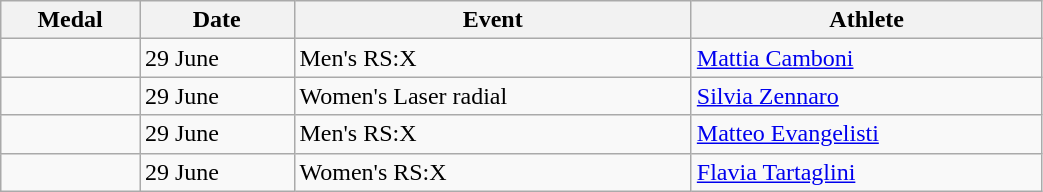<table class="wikitable sortable" width=55% style="font-size:100%; text-align:left;">
<tr>
<th>Medal</th>
<th>Date</th>
<th>Event</th>
<th>Athlete</th>
</tr>
<tr>
<td></td>
<td>29 June</td>
<td>Men's RS:X</td>
<td><a href='#'>Mattia Camboni</a></td>
</tr>
<tr>
<td></td>
<td>29 June</td>
<td>Women's Laser radial</td>
<td><a href='#'>Silvia Zennaro</a></td>
</tr>
<tr>
<td></td>
<td>29 June</td>
<td>Men's RS:X</td>
<td><a href='#'>Matteo Evangelisti</a></td>
</tr>
<tr>
<td></td>
<td>29 June</td>
<td>Women's RS:X</td>
<td><a href='#'>Flavia Tartaglini</a></td>
</tr>
</table>
